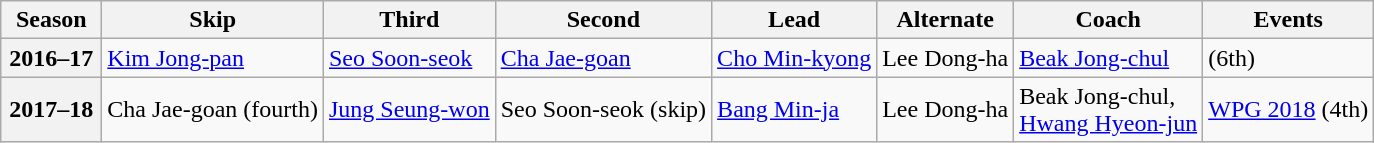<table class="wikitable">
<tr>
<th scope="col" width=60>Season</th>
<th scope="col">Skip</th>
<th scope="col">Third</th>
<th scope="col">Second</th>
<th scope="col">Lead</th>
<th scope="col">Alternate</th>
<th scope="col">Coach</th>
<th scope="col">Events</th>
</tr>
<tr>
<th scope="row">2016–17</th>
<td><a href='#'>Kim Jong-pan</a></td>
<td><a href='#'>Seo Soon-seok</a></td>
<td><a href='#'>Cha Jae-goan</a></td>
<td><a href='#'>Cho Min-kyong</a></td>
<td>Lee Dong-ha</td>
<td><a href='#'>Beak Jong-chul</a></td>
<td> (6th)</td>
</tr>
<tr>
<th scope="row">2017–18</th>
<td>Cha Jae-goan (fourth)</td>
<td><a href='#'>Jung Seung-won</a></td>
<td>Seo Soon-seok (skip)</td>
<td><a href='#'>Bang Min-ja</a></td>
<td>Lee Dong-ha</td>
<td>Beak Jong-chul,<br><a href='#'>Hwang Hyeon-jun</a></td>
<td><a href='#'>WPG 2018</a> (4th)</td>
</tr>
</table>
